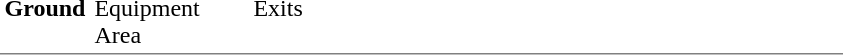<table table border=0 cellspacing=0 cellpadding=3>
<tr>
<td style="border-bottom:solid 1px gray;" width=50 rowspan=10 valign=top><strong>Ground</strong></td>
</tr>
<tr>
<td style="border-bottom:solid 1px gray;" width=100 rowspan=2 valign=top>Equipment Area</td>
<td style="border-bottom:solid 1px gray;" width=390 rowspan=2 valign=top>Exits</td>
</tr>
</table>
